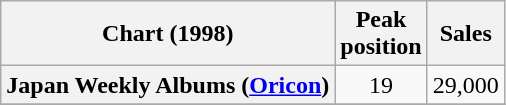<table class="wikitable sortable plainrowheaders" style="text-align:center;">
<tr>
<th scope="col">Chart (1998)</th>
<th scope="col">Peak<br>position</th>
<th scope="col">Sales</th>
</tr>
<tr>
<th scope="row">Japan Weekly Albums (<a href='#'>Oricon</a>)</th>
<td style="text-align:center;">19</td>
<td style="text-align:left;">29,000</td>
</tr>
<tr>
</tr>
</table>
